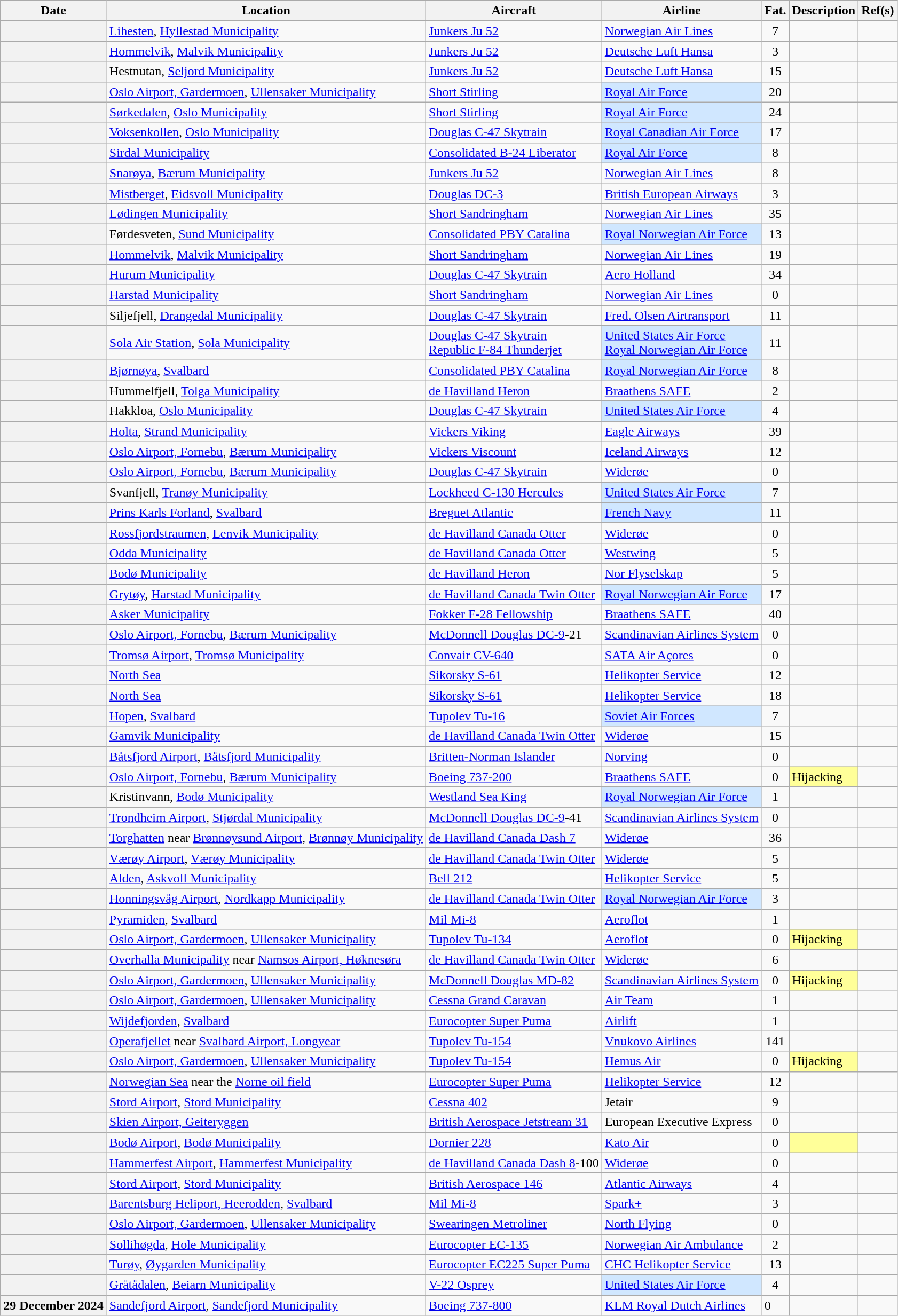<table class="wikitable sortable plainrowheaders">
<tr>
<th scope=col>Date</th>
<th scope=col>Location</th>
<th scope=col>Aircraft</th>
<th scope=col>Airline</th>
<th scope=col>Fat.</th>
<th scope=col>Description</th>
<th scope=col class=unsortable>Ref(s)</th>
</tr>
<tr>
<th scope=row><a href='#'></a></th>
<td><a href='#'>Lihesten</a>, <a href='#'>Hyllestad Municipality</a></td>
<td><a href='#'>Junkers Ju 52</a></td>
<td><a href='#'>Norwegian Air Lines</a></td>
<td align="center">7</td>
<td></td>
<td align=center></td>
</tr>
<tr>
<th scope=row></th>
<td><a href='#'>Hommelvik</a>, <a href='#'>Malvik Municipality</a></td>
<td><a href='#'>Junkers Ju 52</a></td>
<td><a href='#'>Deutsche Luft Hansa</a></td>
<td align="center">3</td>
<td></td>
<td align=center></td>
</tr>
<tr>
<th scope=row></th>
<td>Hestnutan, <a href='#'>Seljord Municipality</a></td>
<td><a href='#'>Junkers Ju 52</a></td>
<td><a href='#'>Deutsche Luft Hansa</a></td>
<td align="center">15</td>
<td></td>
<td align=center></td>
</tr>
<tr>
<th scope=row><a href='#'></a></th>
<td><a href='#'>Oslo Airport, Gardermoen</a>, <a href='#'>Ullensaker Municipality</a></td>
<td><a href='#'>Short Stirling</a></td>
<td style="background-color:#D0E7FF"><a href='#'>Royal Air Force</a></td>
<td align="center">20</td>
<td></td>
<td align=center></td>
</tr>
<tr>
<th scope=row><a href='#'></a></th>
<td><a href='#'>Sørkedalen</a>, <a href='#'>Oslo Municipality</a></td>
<td><a href='#'>Short Stirling</a></td>
<td style="background-color:#D0E7FF"><a href='#'>Royal Air Force</a></td>
<td align="center">24</td>
<td></td>
<td align=center></td>
</tr>
<tr>
<th scope=row></th>
<td><a href='#'>Voksenkollen</a>, <a href='#'>Oslo Municipality</a></td>
<td><a href='#'>Douglas C-47 Skytrain</a></td>
<td style="background-color:#D0E7FF"><a href='#'>Royal Canadian Air Force</a></td>
<td align="center">17</td>
<td></td>
<td align=center></td>
</tr>
<tr>
<th scope=row></th>
<td><a href='#'>Sirdal Municipality</a></td>
<td><a href='#'>Consolidated B-24 Liberator</a></td>
<td style="background-color:#D0E7FF"><a href='#'>Royal Air Force</a></td>
<td align="center">8</td>
<td></td>
<td align=center></td>
</tr>
<tr>
<th scope=row><a href='#'></a></th>
<td><a href='#'>Snarøya</a>, <a href='#'>Bærum Municipality</a></td>
<td><a href='#'>Junkers Ju 52</a></td>
<td><a href='#'>Norwegian Air Lines</a></td>
<td align="center">8</td>
<td></td>
<td align=center></td>
</tr>
<tr>
<th scope=row><a href='#'></a></th>
<td><a href='#'>Mistberget</a>, <a href='#'>Eidsvoll Municipality</a></td>
<td><a href='#'>Douglas DC-3</a></td>
<td><a href='#'>British European Airways</a></td>
<td align="center">3</td>
<td></td>
<td align=center></td>
</tr>
<tr>
<th scope=row><a href='#'></a></th>
<td><a href='#'>Lødingen Municipality</a></td>
<td><a href='#'>Short Sandringham</a></td>
<td><a href='#'>Norwegian Air Lines</a></td>
<td align="center">35</td>
<td></td>
<td align=center></td>
</tr>
<tr>
<th scope=row></th>
<td>Førdesveten, <a href='#'>Sund Municipality</a></td>
<td><a href='#'>Consolidated PBY Catalina</a></td>
<td style="background-color:#D0E7FF"><a href='#'>Royal Norwegian Air Force</a></td>
<td align="center">13</td>
<td></td>
<td align=center></td>
</tr>
<tr>
<th scope=row><a href='#'></a></th>
<td><a href='#'>Hommelvik</a>, <a href='#'>Malvik Municipality</a></td>
<td><a href='#'>Short Sandringham</a></td>
<td><a href='#'>Norwegian Air Lines</a></td>
<td align="center">19</td>
<td></td>
<td align=center></td>
</tr>
<tr>
<th scope=row><a href='#'></a></th>
<td><a href='#'>Hurum Municipality</a></td>
<td><a href='#'>Douglas C-47 Skytrain</a></td>
<td><a href='#'>Aero Holland</a></td>
<td align="center">34</td>
<td></td>
<td align=center></td>
</tr>
<tr>
<th scope=row></th>
<td><a href='#'>Harstad Municipality</a></td>
<td><a href='#'>Short Sandringham</a></td>
<td><a href='#'>Norwegian Air Lines</a></td>
<td align="center">0</td>
<td></td>
<td align=center></td>
</tr>
<tr>
<th scope=row></th>
<td>Siljefjell, <a href='#'>Drangedal Municipality</a></td>
<td><a href='#'>Douglas C-47 Skytrain</a></td>
<td><a href='#'>Fred. Olsen Airtransport</a></td>
<td align="center">11</td>
<td></td>
<td align=center></td>
</tr>
<tr>
<th scope=row></th>
<td><a href='#'>Sola Air Station</a>, <a href='#'>Sola Municipality</a></td>
<td><a href='#'>Douglas C-47 Skytrain</a><br><a href='#'>Republic F-84 Thunderjet</a></td>
<td style="background-color:#D0E7FF"><a href='#'>United States Air Force</a><br><a href='#'>Royal Norwegian Air Force</a></td>
<td align="center">11</td>
<td></td>
<td align=center></td>
</tr>
<tr>
<th scope=row></th>
<td><a href='#'>Bjørnøya</a>, <a href='#'>Svalbard</a></td>
<td><a href='#'>Consolidated PBY Catalina</a></td>
<td style="background-color:#D0E7FF"><a href='#'>Royal Norwegian Air Force</a></td>
<td align="center">8</td>
<td></td>
<td align=center></td>
</tr>
<tr>
<th scope=row><a href='#'></a></th>
<td>Hummelfjell, <a href='#'>Tolga Municipality</a></td>
<td><a href='#'>de Havilland Heron</a></td>
<td><a href='#'>Braathens SAFE</a></td>
<td align="center">2</td>
<td></td>
<td align=center></td>
</tr>
<tr>
<th scope=row></th>
<td>Hakkloa, <a href='#'>Oslo Municipality</a></td>
<td><a href='#'>Douglas C-47 Skytrain</a></td>
<td style="background-color:#D0E7FF"><a href='#'>United States Air Force</a></td>
<td align="center">4</td>
<td></td>
<td align=center></td>
</tr>
<tr>
<th scope=row><a href='#'></a></th>
<td><a href='#'>Holta</a>, <a href='#'>Strand Municipality</a></td>
<td><a href='#'>Vickers Viking</a></td>
<td><a href='#'>Eagle Airways</a></td>
<td align="center">39</td>
<td></td>
<td align=center></td>
</tr>
<tr>
<th scope=row></th>
<td><a href='#'>Oslo Airport, Fornebu</a>, <a href='#'>Bærum Municipality</a></td>
<td><a href='#'>Vickers Viscount</a></td>
<td><a href='#'>Iceland Airways</a></td>
<td align="center">12</td>
<td></td>
<td align=center></td>
</tr>
<tr>
<th scope=row></th>
<td><a href='#'>Oslo Airport, Fornebu</a>, <a href='#'>Bærum Municipality</a></td>
<td><a href='#'>Douglas C-47 Skytrain</a></td>
<td><a href='#'>Widerøe</a></td>
<td align="center">0</td>
<td></td>
<td align=center></td>
</tr>
<tr>
<th scope=row></th>
<td>Svanfjell, <a href='#'>Tranøy Municipality</a></td>
<td><a href='#'>Lockheed C-130 Hercules</a></td>
<td style="background-color:#D0E7FF"><a href='#'>United States Air Force</a></td>
<td align="center">7</td>
<td></td>
<td align=center></td>
</tr>
<tr>
<th scope=row></th>
<td><a href='#'>Prins Karls Forland</a>, <a href='#'>Svalbard</a></td>
<td><a href='#'>Breguet Atlantic</a></td>
<td style="background-color:#D0E7FF"><a href='#'>French Navy</a></td>
<td align="center">11</td>
<td></td>
<td align=center></td>
</tr>
<tr>
<th scope=row></th>
<td><a href='#'>Rossfjordstraumen</a>, <a href='#'>Lenvik Municipality</a></td>
<td><a href='#'>de Havilland Canada Otter</a></td>
<td><a href='#'>Widerøe</a></td>
<td align="center">0</td>
<td></td>
<td align=center></td>
</tr>
<tr>
<th scope=row></th>
<td><a href='#'>Odda Municipality</a></td>
<td><a href='#'>de Havilland Canada Otter</a></td>
<td><a href='#'>Westwing</a></td>
<td align="center">5</td>
<td></td>
<td align=center></td>
</tr>
<tr>
<th scope=row></th>
<td><a href='#'>Bodø Municipality</a></td>
<td><a href='#'>de Havilland Heron</a></td>
<td><a href='#'>Nor Flyselskap</a></td>
<td align="center">5</td>
<td></td>
<td align=center></td>
</tr>
<tr>
<th scope=row><a href='#'></a></th>
<td><a href='#'>Grytøy</a>, <a href='#'>Harstad Municipality</a></td>
<td><a href='#'>de Havilland Canada Twin Otter</a></td>
<td style="background-color:#D0E7FF"><a href='#'>Royal Norwegian Air Force</a></td>
<td align="center">17</td>
<td></td>
<td align=center></td>
</tr>
<tr>
<th scope=row><a href='#'></a></th>
<td><a href='#'>Asker Municipality</a></td>
<td><a href='#'>Fokker F-28 Fellowship</a></td>
<td><a href='#'>Braathens SAFE</a></td>
<td align="center">40</td>
<td></td>
<td align=center></td>
</tr>
<tr>
<th scope=row></th>
<td><a href='#'>Oslo Airport, Fornebu</a>, <a href='#'>Bærum Municipality</a></td>
<td><a href='#'>McDonnell Douglas DC-9</a>-21</td>
<td><a href='#'>Scandinavian Airlines System</a></td>
<td align="center">0</td>
<td></td>
<td align=center></td>
</tr>
<tr>
<th scope=row></th>
<td><a href='#'>Tromsø Airport</a>, <a href='#'>Tromsø Municipality</a></td>
<td><a href='#'>Convair CV-640</a></td>
<td><a href='#'>SATA Air Açores</a></td>
<td align="center">0</td>
<td></td>
<td align=center></td>
</tr>
<tr>
<th scope=row></th>
<td><a href='#'>North Sea</a></td>
<td><a href='#'>Sikorsky S-61</a></td>
<td><a href='#'>Helikopter Service</a></td>
<td align="center">12</td>
<td></td>
<td align=center></td>
</tr>
<tr>
<th scope=row><a href='#'></a></th>
<td><a href='#'>North Sea</a></td>
<td><a href='#'>Sikorsky S-61</a></td>
<td><a href='#'>Helikopter Service</a></td>
<td align="center">18</td>
<td></td>
<td align=center></td>
</tr>
<tr>
<th scope=row><a href='#'></a></th>
<td><a href='#'>Hopen</a>, <a href='#'>Svalbard</a></td>
<td><a href='#'>Tupolev Tu-16</a></td>
<td style="background-color:#D0E7FF"><a href='#'>Soviet Air Forces</a></td>
<td align="center">7</td>
<td></td>
<td align=center></td>
</tr>
<tr>
<th scope=row><a href='#'></a></th>
<td><a href='#'>Gamvik Municipality</a></td>
<td><a href='#'>de Havilland Canada Twin Otter</a></td>
<td><a href='#'>Widerøe</a></td>
<td align="center">15</td>
<td></td>
<td align=center></td>
</tr>
<tr>
<th scope=row></th>
<td><a href='#'>Båtsfjord Airport</a>, <a href='#'>Båtsfjord Municipality</a></td>
<td><a href='#'>Britten-Norman Islander</a></td>
<td><a href='#'>Norving</a></td>
<td align="center">0</td>
<td></td>
<td align=center></td>
</tr>
<tr>
<th scope=row><a href='#'></a></th>
<td><a href='#'>Oslo Airport, Fornebu</a>, <a href='#'>Bærum Municipality</a></td>
<td><a href='#'>Boeing 737-200</a></td>
<td><a href='#'>Braathens SAFE</a></td>
<td align="center">0</td>
<td style="background-color:#FFFF99">Hijacking</td>
<td align=center></td>
</tr>
<tr>
<th scope=row></th>
<td>Kristinvann, <a href='#'>Bodø Municipality</a></td>
<td><a href='#'>Westland Sea King</a></td>
<td style="background-color:#D0E7FF"><a href='#'>Royal Norwegian Air Force</a></td>
<td align="center">1</td>
<td></td>
<td></td>
</tr>
<tr>
<th scope=row></th>
<td><a href='#'>Trondheim Airport</a>, <a href='#'>Stjørdal Municipality</a></td>
<td><a href='#'>McDonnell Douglas DC-9</a>-41</td>
<td><a href='#'>Scandinavian Airlines System</a></td>
<td align="center">0</td>
<td></td>
<td align=center></td>
</tr>
<tr>
<th scope=row><a href='#'></a></th>
<td><a href='#'>Torghatten</a> near <a href='#'>Brønnøysund Airport</a>, <a href='#'>Brønnøy Municipality</a></td>
<td><a href='#'>de Havilland Canada Dash 7</a></td>
<td><a href='#'>Widerøe</a></td>
<td align="center">36</td>
<td></td>
<td align=center></td>
</tr>
<tr>
<th scope=row><a href='#'></a></th>
<td><a href='#'>Værøy Airport</a>, <a href='#'>Værøy Municipality</a></td>
<td><a href='#'>de Havilland Canada Twin Otter</a></td>
<td><a href='#'>Widerøe</a></td>
<td align="center">5</td>
<td></td>
<td align=center></td>
</tr>
<tr>
<th scope=row></th>
<td><a href='#'>Alden</a>, <a href='#'>Askvoll Municipality</a></td>
<td><a href='#'>Bell 212</a></td>
<td><a href='#'>Helikopter Service</a></td>
<td align="center">5</td>
<td></td>
<td align=center></td>
</tr>
<tr>
<th scope=row></th>
<td><a href='#'>Honningsvåg Airport</a>, <a href='#'>Nordkapp Municipality</a></td>
<td><a href='#'>de Havilland Canada Twin Otter</a></td>
<td style="background-color:#D0E7FF"><a href='#'>Royal Norwegian Air Force</a></td>
<td align="center">3</td>
<td></td>
<td></td>
</tr>
<tr>
<th scope=row></th>
<td><a href='#'>Pyramiden</a>, <a href='#'>Svalbard</a></td>
<td><a href='#'>Mil Mi-8</a></td>
<td><a href='#'>Aeroflot</a></td>
<td align="center">1</td>
<td></td>
<td align=center></td>
</tr>
<tr>
<th scope=row><a href='#'></a></th>
<td><a href='#'>Oslo Airport, Gardermoen</a>, <a href='#'>Ullensaker Municipality</a></td>
<td><a href='#'>Tupolev Tu-134</a></td>
<td><a href='#'>Aeroflot</a></td>
<td align="center">0</td>
<td style="background-color:#FFFF99">Hijacking</td>
<td align=center></td>
</tr>
<tr>
<th scope=row><a href='#'></a></th>
<td><a href='#'>Overhalla Municipality</a> near <a href='#'>Namsos Airport, Høknesøra</a></td>
<td><a href='#'>de Havilland Canada Twin Otter</a></td>
<td><a href='#'>Widerøe</a></td>
<td align="center">6</td>
<td></td>
<td align=center></td>
</tr>
<tr>
<th scope=row><a href='#'></a></th>
<td><a href='#'>Oslo Airport, Gardermoen</a>, <a href='#'>Ullensaker Municipality</a></td>
<td><a href='#'>McDonnell Douglas MD-82</a></td>
<td><a href='#'>Scandinavian Airlines System</a></td>
<td align="center">0</td>
<td style="background-color:#FFFF99">Hijacking</td>
<td align=center></td>
</tr>
<tr>
<th scope=row></th>
<td><a href='#'>Oslo Airport, Gardermoen</a>, <a href='#'>Ullensaker Municipality</a></td>
<td><a href='#'>Cessna Grand Caravan</a></td>
<td><a href='#'>Air Team</a></td>
<td align="center">1</td>
<td></td>
<td align=center></td>
</tr>
<tr>
<th scope=row></th>
<td><a href='#'>Wijdefjorden</a>, <a href='#'>Svalbard</a></td>
<td><a href='#'>Eurocopter Super Puma</a></td>
<td><a href='#'>Airlift</a></td>
<td align="center">1</td>
<td></td>
<td align=center></td>
</tr>
<tr>
<th scope=row><a href='#'></a></th>
<td><a href='#'>Operafjellet</a> near <a href='#'>Svalbard Airport, Longyear</a></td>
<td><a href='#'>Tupolev Tu-154</a></td>
<td><a href='#'>Vnukovo Airlines</a></td>
<td align="center">141</td>
<td></td>
<td align=center></td>
</tr>
<tr>
<th scope=row><a href='#'></a></th>
<td><a href='#'>Oslo Airport, Gardermoen</a>, <a href='#'>Ullensaker Municipality</a></td>
<td><a href='#'>Tupolev Tu-154</a></td>
<td><a href='#'>Hemus Air</a></td>
<td align="center">0</td>
<td style="background-color:#FFFF99">Hijacking</td>
<td align=center></td>
</tr>
<tr>
<th scope=row><a href='#'></a></th>
<td><a href='#'>Norwegian Sea</a> near the <a href='#'>Norne oil field</a></td>
<td><a href='#'>Eurocopter Super Puma</a></td>
<td><a href='#'>Helikopter Service</a></td>
<td align="center">12</td>
<td></td>
<td align=center></td>
</tr>
<tr>
<th scope=row></th>
<td><a href='#'>Stord Airport</a>, <a href='#'>Stord Municipality</a></td>
<td><a href='#'>Cessna 402</a></td>
<td>Jetair</td>
<td align="center">9</td>
<td></td>
<td align=center></td>
</tr>
<tr>
<th scope=row></th>
<td><a href='#'>Skien Airport, Geiteryggen</a></td>
<td><a href='#'>British Aerospace Jetstream 31</a></td>
<td>European Executive Express</td>
<td align="center">0</td>
<td></td>
<td align=center></td>
</tr>
<tr>
<th scope=row><a href='#'></a></th>
<td><a href='#'>Bodø Airport</a>, <a href='#'>Bodø Municipality</a></td>
<td><a href='#'>Dornier 228</a></td>
<td><a href='#'>Kato Air</a></td>
<td align="center">0</td>
<td style="background-color:#FFFF99"></td>
<td align=center></td>
</tr>
<tr>
<th scope=row></th>
<td><a href='#'>Hammerfest Airport</a>, <a href='#'>Hammerfest Municipality</a></td>
<td><a href='#'>de Havilland Canada Dash 8</a>-100</td>
<td><a href='#'>Widerøe</a></td>
<td align="center">0</td>
<td></td>
<td align=center></td>
</tr>
<tr>
<th scope=row><a href='#'></a></th>
<td><a href='#'>Stord Airport</a>, <a href='#'>Stord Municipality</a></td>
<td><a href='#'>British Aerospace 146</a></td>
<td><a href='#'>Atlantic Airways</a></td>
<td align="center">4</td>
<td></td>
<td align=center></td>
</tr>
<tr>
<th scope=row></th>
<td><a href='#'>Barentsburg Heliport, Heerodden</a>, <a href='#'>Svalbard</a></td>
<td><a href='#'>Mil Mi-8</a></td>
<td><a href='#'>Spark+</a></td>
<td align="center">3</td>
<td></td>
<td align=center></td>
</tr>
<tr>
<th scope=row></th>
<td><a href='#'>Oslo Airport, Gardermoen</a>, <a href='#'>Ullensaker Municipality</a></td>
<td><a href='#'>Swearingen Metroliner</a></td>
<td><a href='#'>North Flying</a></td>
<td align="center">0</td>
<td></td>
<td align=center></td>
</tr>
<tr>
<th scope=row></th>
<td><a href='#'>Sollihøgda</a>, <a href='#'>Hole Municipality</a></td>
<td><a href='#'>Eurocopter EC-135</a></td>
<td><a href='#'>Norwegian Air Ambulance</a></td>
<td align="center">2</td>
<td></td>
<td align=center></td>
</tr>
<tr>
<th scope=row><a href='#'></a></th>
<td><a href='#'>Turøy</a>, <a href='#'>Øygarden Municipality</a></td>
<td><a href='#'>Eurocopter EC225 Super Puma</a></td>
<td><a href='#'>CHC Helikopter Service</a></td>
<td align="center">13</td>
<td></td>
<td align=center></td>
</tr>
<tr>
<th scope=row></th>
<td><a href='#'>Gråtådalen</a>, <a href='#'>Beiarn Municipality</a></td>
<td><a href='#'>V-22 Osprey</a></td>
<td style="background-color:#D0E7FF"><a href='#'>United States Air Force</a></td>
<td align="center">4</td>
<td></td>
<td align=center></td>
</tr>
<tr>
<th>29 December 2024</th>
<td><a href='#'>Sandefjord Airport</a>, <a href='#'>Sandefjord Municipality</a></td>
<td><a href='#'>Boeing 737-800</a></td>
<td><a href='#'>KLM Royal Dutch Airlines</a></td>
<td>0</td>
<td></td>
<td></td>
</tr>
</table>
